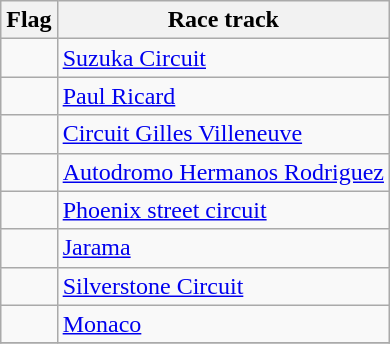<table class="wikitable">
<tr>
<th><strong>Flag</strong></th>
<th>Race track</th>
</tr>
<tr>
<td></td>
<td><a href='#'>Suzuka Circuit</a></td>
</tr>
<tr>
<td></td>
<td><a href='#'>Paul Ricard</a></td>
</tr>
<tr>
<td></td>
<td><a href='#'>Circuit Gilles Villeneuve</a></td>
</tr>
<tr>
<td></td>
<td><a href='#'>Autodromo Hermanos Rodriguez</a></td>
</tr>
<tr>
<td></td>
<td><a href='#'>Phoenix street circuit</a></td>
</tr>
<tr>
<td></td>
<td><a href='#'>Jarama</a></td>
</tr>
<tr>
<td></td>
<td><a href='#'>Silverstone Circuit</a></td>
</tr>
<tr>
<td></td>
<td><a href='#'>Monaco</a></td>
</tr>
<tr>
</tr>
</table>
